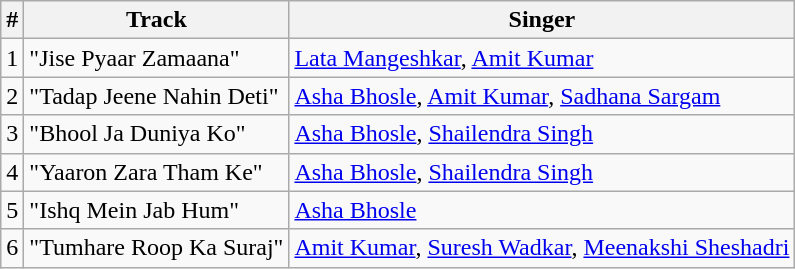<table class="wikitable">
<tr>
<th>#</th>
<th>Track</th>
<th>Singer</th>
</tr>
<tr>
<td>1</td>
<td>"Jise Pyaar Zamaana"</td>
<td><a href='#'>Lata Mangeshkar</a>, <a href='#'>Amit Kumar</a></td>
</tr>
<tr>
<td>2</td>
<td>"Tadap Jeene Nahin Deti"</td>
<td><a href='#'>Asha Bhosle</a>, <a href='#'>Amit Kumar</a>, <a href='#'>Sadhana Sargam</a></td>
</tr>
<tr>
<td>3</td>
<td>"Bhool Ja Duniya Ko"</td>
<td><a href='#'>Asha Bhosle</a>, <a href='#'>Shailendra Singh</a></td>
</tr>
<tr>
<td>4</td>
<td>"Yaaron Zara Tham Ke"</td>
<td><a href='#'>Asha Bhosle</a>, <a href='#'>Shailendra Singh</a></td>
</tr>
<tr>
<td>5</td>
<td>"Ishq Mein Jab Hum"</td>
<td><a href='#'>Asha Bhosle</a></td>
</tr>
<tr>
<td>6</td>
<td>"Tumhare Roop Ka Suraj"</td>
<td><a href='#'>Amit Kumar</a>, <a href='#'>Suresh Wadkar</a>, <a href='#'>Meenakshi Sheshadri</a></td>
</tr>
</table>
